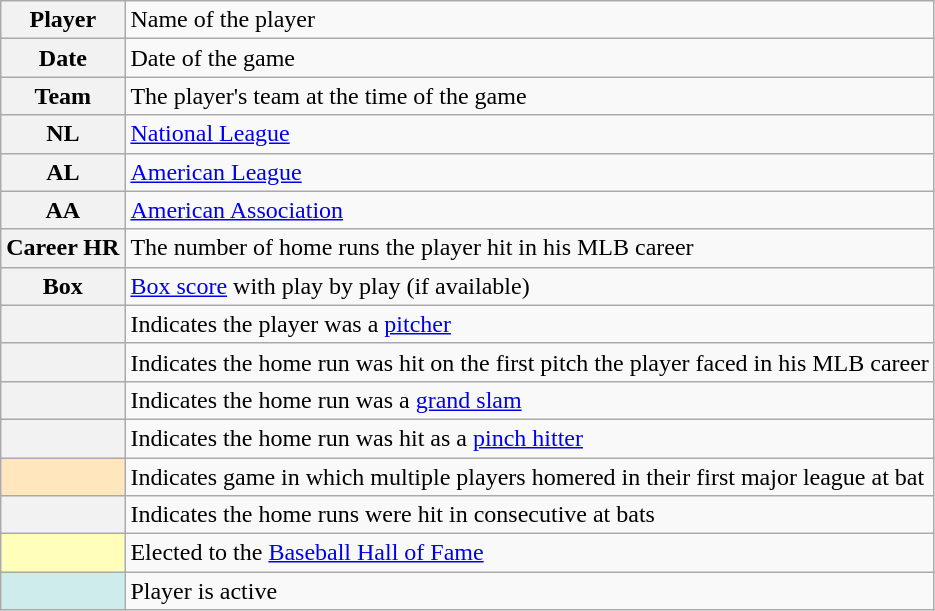<table class="wikitable plainrowheaders">
<tr>
<th scope="row" style="text-align:center"><strong>Player</strong></th>
<td>Name of the player</td>
</tr>
<tr>
<th scope="row" style="text-align:center"><strong>Date</strong></th>
<td>Date of the game</td>
</tr>
<tr>
<th scope="row" style="text-align:center"><strong>Team</strong></th>
<td>The player's team at the time of the game</td>
</tr>
<tr>
<th scope="row" style="text-align:center"><strong>NL</strong></th>
<td><a href='#'>National League</a></td>
</tr>
<tr>
<th scope="row" style="text-align:center"><strong>AL</strong></th>
<td><a href='#'>American League</a></td>
</tr>
<tr>
<th scope="row" style="text-align:center"><strong>AA</strong></th>
<td><a href='#'>American Association</a></td>
</tr>
<tr>
<th scope="row" style="text-align:center"><strong>Career HR</strong></th>
<td>The number of home runs the player hit in his MLB career</td>
</tr>
<tr>
<th scope="row" style="text-align:center"><strong>Box</strong></th>
<td><a href='#'>Box score</a> with play by play (if available)</td>
</tr>
<tr>
<th scope="row" style="text-align:center"></th>
<td>Indicates the player was a <a href='#'>pitcher</a></td>
</tr>
<tr>
<th scope="row" style="text-align:center"></th>
<td>Indicates the home run was hit on the first pitch the player faced in his MLB career</td>
</tr>
<tr>
<th scope="row" style="text-align:center"></th>
<td>Indicates the home run was a <a href='#'>grand slam</a></td>
</tr>
<tr>
<th scope="row" style="text-align:center"></th>
<td>Indicates the home run was hit as a <a href='#'>pinch hitter</a></td>
</tr>
<tr>
<th scope="row" style="text-align:center; background-color:#FFE6BD;"></th>
<td>Indicates game in which multiple players homered in their first major league at bat</td>
</tr>
<tr>
<th scope="row" style="text-align:center"></th>
<td>Indicates the home runs were hit in consecutive at bats</td>
</tr>
<tr>
<th scope="row" style="text-align:center; background:#ffb;"></th>
<td>Elected to the <a href='#'>Baseball Hall of Fame</a></td>
</tr>
<tr>
<th scope="row" style="text-align:center; background:#cfecec;"></th>
<td>Player is active</td>
</tr>
</table>
